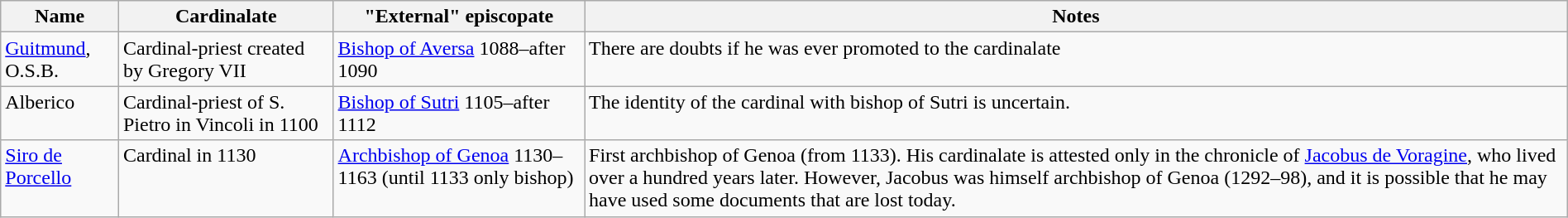<table class="wikitable sortable" style="width:100%">
<tr>
<th width="*">Name</th>
<th width="*">Cardinalate</th>
<th width="*">"External" episcopate</th>
<th width="*">Notes</th>
</tr>
<tr valign="top">
<td><a href='#'>Guitmund</a>, O.S.B.</td>
<td>Cardinal-priest created by Gregory VII</td>
<td><a href='#'>Bishop of Aversa</a> 1088–after 1090</td>
<td>There are doubts if he was ever promoted to the cardinalate</td>
</tr>
<tr valign="top">
<td>Alberico</td>
<td>Cardinal-priest of S. Pietro in Vincoli in 1100</td>
<td><a href='#'>Bishop of Sutri</a> 1105–after 1112</td>
<td>The identity of the cardinal with bishop of Sutri is uncertain.</td>
</tr>
<tr valign="top">
<td><a href='#'>Siro de Porcello</a></td>
<td>Cardinal in 1130</td>
<td><a href='#'>Archbishop of Genoa</a> 1130–1163 (until 1133 only bishop)</td>
<td>First archbishop of Genoa (from 1133). His cardinalate is attested only in the chronicle of <a href='#'>Jacobus de Voragine</a>, who lived over a hundred years later. However, Jacobus was himself archbishop of Genoa (1292–98), and it is possible that he may have used some documents that are lost today.</td>
</tr>
</table>
